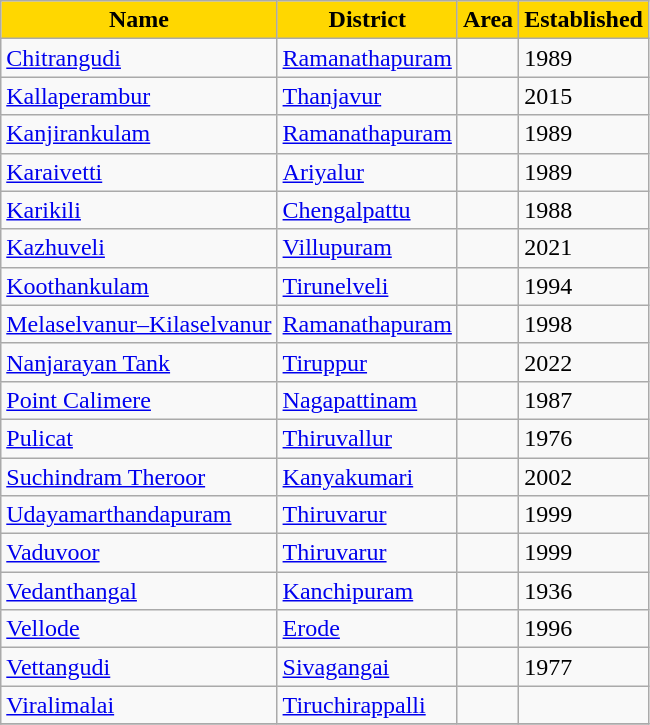<table class="wikitable">
<tr>
<th ! style="background-color:#FFD700">Name</th>
<th ! style="background-color:#FFD700">District</th>
<th ! style="background-color:#FFD700">Area</th>
<th ! style="background-color:#FFD700">Established</th>
</tr>
<tr>
<td><a href='#'>Chitrangudi</a></td>
<td><a href='#'>Ramanathapuram</a></td>
<td></td>
<td>1989</td>
</tr>
<tr>
<td><a href='#'>Kallaperambur</a></td>
<td><a href='#'>Thanjavur</a></td>
<td></td>
<td>2015</td>
</tr>
<tr>
<td><a href='#'>Kanjirankulam</a></td>
<td><a href='#'>Ramanathapuram</a></td>
<td></td>
<td>1989</td>
</tr>
<tr>
<td><a href='#'>Karaivetti</a></td>
<td><a href='#'>Ariyalur</a></td>
<td></td>
<td>1989</td>
</tr>
<tr>
<td><a href='#'>Karikili</a></td>
<td><a href='#'>Chengalpattu</a></td>
<td></td>
<td>1988</td>
</tr>
<tr>
<td><a href='#'>Kazhuveli</a></td>
<td><a href='#'>Villupuram</a></td>
<td></td>
<td>2021</td>
</tr>
<tr>
<td><a href='#'>Koothankulam</a></td>
<td><a href='#'>Tirunelveli</a></td>
<td></td>
<td>1994</td>
</tr>
<tr>
<td><a href='#'>Melaselvanur–Kilaselvanur</a></td>
<td><a href='#'>Ramanathapuram</a></td>
<td></td>
<td>1998</td>
</tr>
<tr>
<td><a href='#'>Nanjarayan Tank</a></td>
<td><a href='#'>Tiruppur</a></td>
<td></td>
<td>2022</td>
</tr>
<tr>
<td><a href='#'>Point Calimere</a></td>
<td><a href='#'>Nagapattinam</a></td>
<td></td>
<td>1987</td>
</tr>
<tr>
<td><a href='#'>Pulicat</a></td>
<td><a href='#'>Thiruvallur</a></td>
<td></td>
<td>1976</td>
</tr>
<tr>
<td><a href='#'>Suchindram Theroor</a></td>
<td><a href='#'>Kanyakumari</a></td>
<td></td>
<td>2002</td>
</tr>
<tr>
<td><a href='#'>Udayamarthandapuram</a></td>
<td><a href='#'>Thiruvarur</a></td>
<td></td>
<td>1999</td>
</tr>
<tr>
<td><a href='#'>Vaduvoor</a></td>
<td><a href='#'>Thiruvarur</a></td>
<td></td>
<td>1999</td>
</tr>
<tr>
<td><a href='#'>Vedanthangal</a></td>
<td><a href='#'>Kanchipuram</a></td>
<td></td>
<td>1936</td>
</tr>
<tr>
<td><a href='#'>Vellode</a></td>
<td><a href='#'>Erode</a></td>
<td></td>
<td>1996</td>
</tr>
<tr>
<td><a href='#'>Vettangudi</a></td>
<td><a href='#'>Sivagangai</a></td>
<td></td>
<td>1977</td>
</tr>
<tr>
<td><a href='#'>Viralimalai</a></td>
<td><a href='#'>Tiruchirappalli</a></td>
<td></td>
<td></td>
</tr>
<tr>
</tr>
</table>
